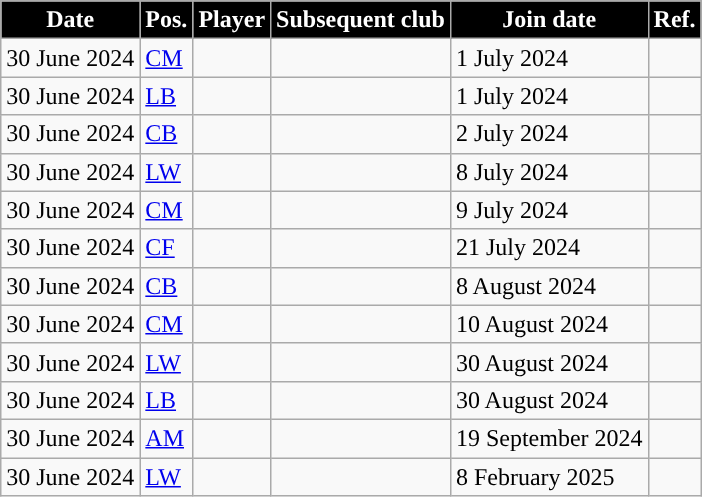<table class="wikitable plainrowheaders sortable">
<tr>
<th style="background:black; color:#FFFFFF;">Date</th>
<th style="background:black; color:#FFFFFF;">Pos.</th>
<th style="background:black; color:#FFFFFF;">Player</th>
<th style="background:black; color:#FFFFFF;">Subsequent club</th>
<th style="background:black; color:#FFFFFF;">Join date</th>
<th style="background:black; color:#FFFFFF;">Ref.</th>
</tr>
<tr>
<td>30 June 2024</td>
<td><a href='#'>CM</a></td>
<td></td>
<td></td>
<td>1 July 2024</td>
<td></td>
</tr>
<tr>
<td>30 June 2024</td>
<td><a href='#'>LB</a></td>
<td></td>
<td></td>
<td>1 July 2024</td>
<td></td>
</tr>
<tr>
<td>30 June 2024</td>
<td><a href='#'>CB</a></td>
<td></td>
<td></td>
<td>2 July 2024</td>
<td></td>
</tr>
<tr>
<td>30 June 2024</td>
<td><a href='#'>LW</a></td>
<td></td>
<td></td>
<td>8 July 2024</td>
<td></td>
</tr>
<tr>
<td>30 June 2024</td>
<td><a href='#'>CM</a></td>
<td></td>
<td></td>
<td>9 July 2024</td>
<td></td>
</tr>
<tr>
<td>30 June 2024</td>
<td><a href='#'>CF</a></td>
<td></td>
<td></td>
<td>21 July 2024</td>
<td></td>
</tr>
<tr>
<td>30 June 2024</td>
<td><a href='#'>CB</a></td>
<td></td>
<td></td>
<td>8 August 2024</td>
<td></td>
</tr>
<tr>
<td>30 June 2024</td>
<td><a href='#'>CM</a></td>
<td></td>
<td></td>
<td>10 August 2024</td>
<td></td>
</tr>
<tr>
<td>30 June 2024</td>
<td><a href='#'>LW</a></td>
<td></td>
<td></td>
<td>30 August 2024</td>
<td></td>
</tr>
<tr>
<td>30 June 2024</td>
<td><a href='#'>LB</a></td>
<td></td>
<td></td>
<td>30 August 2024</td>
<td></td>
</tr>
<tr>
<td>30 June 2024</td>
<td><a href='#'>AM</a></td>
<td></td>
<td></td>
<td>19 September 2024</td>
<td></td>
</tr>
<tr>
<td>30 June 2024</td>
<td><a href='#'>LW</a></td>
<td></td>
<td></td>
<td>8 February 2025</td>
<td></td>
</tr>
</table>
